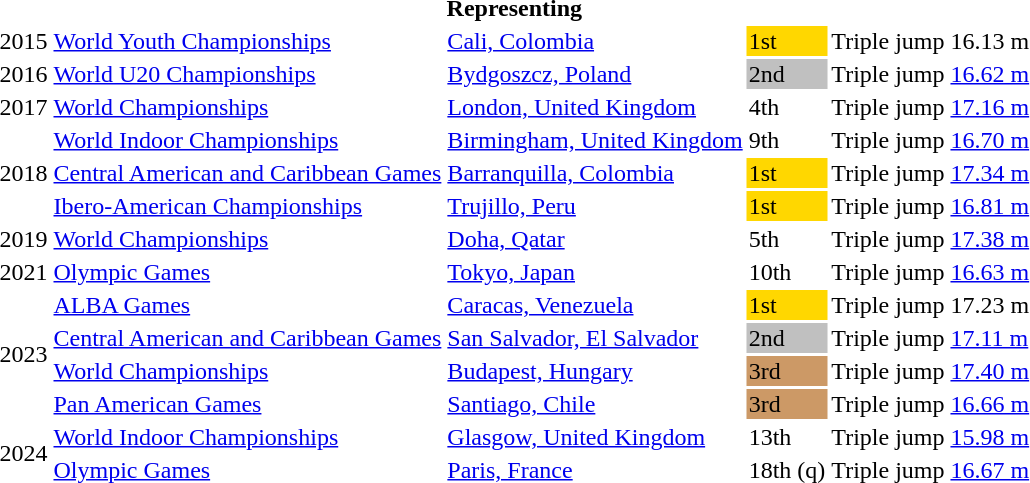<table>
<tr>
<th colspan="6">Representing </th>
</tr>
<tr>
<td>2015</td>
<td><a href='#'>World Youth Championships</a></td>
<td><a href='#'>Cali, Colombia</a></td>
<td bgcolor=gold>1st</td>
<td>Triple jump</td>
<td>16.13 m</td>
</tr>
<tr>
<td>2016</td>
<td><a href='#'>World U20 Championships</a></td>
<td><a href='#'>Bydgoszcz, Poland</a></td>
<td bgcolor=silver>2nd</td>
<td>Triple jump</td>
<td><a href='#'>16.62 m</a></td>
</tr>
<tr>
<td>2017</td>
<td><a href='#'>World Championships</a></td>
<td><a href='#'>London, United Kingdom</a></td>
<td>4th</td>
<td>Triple jump</td>
<td><a href='#'>17.16 m</a></td>
</tr>
<tr>
<td rowspan=3>2018</td>
<td><a href='#'>World Indoor Championships</a></td>
<td><a href='#'>Birmingham, United Kingdom</a></td>
<td>9th</td>
<td>Triple jump</td>
<td><a href='#'>16.70 m</a></td>
</tr>
<tr>
<td><a href='#'>Central American and Caribbean Games</a></td>
<td><a href='#'>Barranquilla, Colombia</a></td>
<td bgcolor=gold>1st</td>
<td>Triple jump</td>
<td><a href='#'>17.34 m</a></td>
</tr>
<tr>
<td><a href='#'>Ibero-American Championships</a></td>
<td><a href='#'>Trujillo, Peru</a></td>
<td bgcolor=gold>1st</td>
<td>Triple jump</td>
<td><a href='#'>16.81 m</a></td>
</tr>
<tr>
<td>2019</td>
<td><a href='#'>World Championships</a></td>
<td><a href='#'>Doha, Qatar</a></td>
<td>5th</td>
<td>Triple jump</td>
<td><a href='#'>17.38 m</a></td>
</tr>
<tr>
<td>2021</td>
<td><a href='#'>Olympic Games</a></td>
<td><a href='#'>Tokyo, Japan</a></td>
<td>10th</td>
<td>Triple jump</td>
<td><a href='#'>16.63 m</a></td>
</tr>
<tr>
<td rowspan=4>2023</td>
<td><a href='#'>ALBA Games</a></td>
<td><a href='#'>Caracas, Venezuela</a></td>
<td bgcolor=gold>1st</td>
<td>Triple jump</td>
<td>17.23 m</td>
</tr>
<tr>
<td><a href='#'>Central American and Caribbean Games</a></td>
<td><a href='#'>San Salvador, El Salvador</a></td>
<td bgcolor=silver>2nd</td>
<td>Triple jump</td>
<td><a href='#'>17.11 m</a></td>
</tr>
<tr>
<td><a href='#'>World Championships</a></td>
<td><a href='#'>Budapest, Hungary</a></td>
<td bgcolor=cc9966>3rd</td>
<td>Triple jump</td>
<td><a href='#'>17.40 m</a></td>
</tr>
<tr>
<td><a href='#'>Pan American Games</a></td>
<td><a href='#'>Santiago, Chile</a></td>
<td bgcolor=cc9966>3rd</td>
<td>Triple jump</td>
<td><a href='#'>16.66 m</a></td>
</tr>
<tr>
<td rowspan=2>2024</td>
<td><a href='#'>World Indoor Championships</a></td>
<td><a href='#'>Glasgow, United Kingdom</a></td>
<td>13th</td>
<td>Triple jump</td>
<td><a href='#'>15.98 m</a></td>
</tr>
<tr>
<td><a href='#'>Olympic Games</a></td>
<td><a href='#'>Paris, France</a></td>
<td>18th (q)</td>
<td>Triple jump</td>
<td><a href='#'>16.67 m</a></td>
</tr>
</table>
